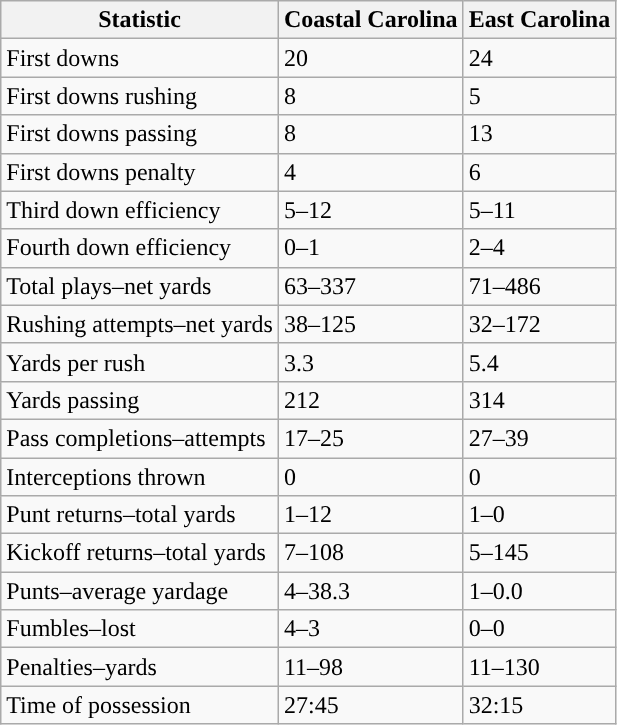<table class="wikitable">
<tr>
<th>Statistic</th>
<th><strong>Coastal Carolina</strong></th>
<th><strong>East Carolina</strong></th>
</tr>
<tr>
<td>First downs</td>
<td>20</td>
<td>24</td>
</tr>
<tr>
<td>First downs rushing</td>
<td>8</td>
<td>5</td>
</tr>
<tr>
<td>First downs passing</td>
<td>8</td>
<td>13</td>
</tr>
<tr>
<td>First downs penalty</td>
<td>4</td>
<td>6</td>
</tr>
<tr>
<td>Third down efficiency</td>
<td>5–12</td>
<td>5–11</td>
</tr>
<tr>
<td>Fourth down efficiency</td>
<td>0–1</td>
<td>2–4</td>
</tr>
<tr>
<td>Total plays–net yards</td>
<td>63–337</td>
<td>71–486</td>
</tr>
<tr>
<td>Rushing attempts–net yards</td>
<td>38–125</td>
<td>32–172</td>
</tr>
<tr>
<td>Yards per rush</td>
<td>3.3</td>
<td>5.4</td>
</tr>
<tr>
<td>Yards passing</td>
<td>212</td>
<td>314</td>
</tr>
<tr>
<td>Pass completions–attempts</td>
<td>17–25</td>
<td>27–39</td>
</tr>
<tr>
<td>Interceptions thrown</td>
<td>0</td>
<td>0</td>
</tr>
<tr>
<td>Punt returns–total yards</td>
<td>1–12</td>
<td>1–0</td>
</tr>
<tr>
<td>Kickoff returns–total yards</td>
<td>7–108</td>
<td>5–145</td>
</tr>
<tr>
<td>Punts–average yardage</td>
<td>4–38.3</td>
<td>1–0.0</td>
</tr>
<tr>
<td>Fumbles–lost</td>
<td>4–3</td>
<td>0–0</td>
</tr>
<tr>
<td>Penalties–yards</td>
<td>11–98</td>
<td>11–130</td>
</tr>
<tr>
<td>Time of possession</td>
<td>27:45</td>
<td>32:15</td>
</tr>
</table>
